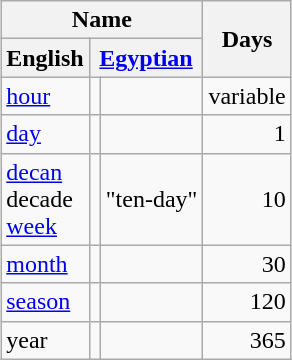<table class="wikitable" style="margin: 1em auto 1em auto; text-align: center">
<tr>
<th colspan=3>Name</th>
<th rowspan=2>Days</th>
</tr>
<tr>
<th>English</th>
<th colspan=2><a href='#'>Egyptian</a></th>
</tr>
<tr>
<td style="text-align: left"><a href='#'>hour</a></td>
<td></td>
<td></td>
<td>variable</td>
</tr>
<tr>
<td style="text-align: left"><a href='#'>day</a></td>
<td></td>
<td></td>
<td style="text-align: right">1</td>
</tr>
<tr>
<td style="text-align: left"><a href='#'>decan</a><br>decade<br><a href='#'>week</a></td>
<td></td>
<td>"ten-day"<br></td>
<td style="text-align: right">10</td>
</tr>
<tr>
<td style="text-align: left"><a href='#'>month</a></td>
<td></td>
<td></td>
<td style="text-align: right">30</td>
</tr>
<tr>
<td style="text-align: left"><a href='#'>season</a></td>
<td></td>
<td></td>
<td style="text-align: right">120</td>
</tr>
<tr>
<td style="text-align: left">year</td>
<td></td>
<td></td>
<td style="text-align: right">365<br></td>
</tr>
</table>
